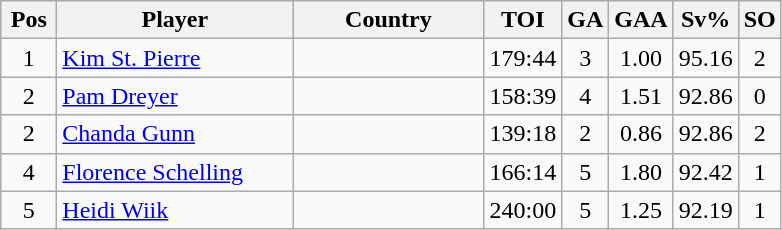<table class="wikitable sortable" style="text-align: center;">
<tr>
<th width=30>Pos</th>
<th width=150>Player</th>
<th width=120>Country</th>
<th width=20>TOI</th>
<th width=20>GA</th>
<th width=20>GAA</th>
<th width=20>Sv%</th>
<th width=20>SO</th>
</tr>
<tr>
<td>1</td>
<td align=left><a href='#'>Kim St. Pierre</a></td>
<td align=left></td>
<td>179:44</td>
<td>3</td>
<td>1.00</td>
<td>95.16</td>
<td>2</td>
</tr>
<tr>
<td>2</td>
<td align=left><a href='#'>Pam Dreyer</a></td>
<td align=left></td>
<td>158:39</td>
<td>4</td>
<td>1.51</td>
<td>92.86</td>
<td>0</td>
</tr>
<tr>
<td>2</td>
<td align=left><a href='#'>Chanda Gunn</a></td>
<td align=left></td>
<td>139:18</td>
<td>2</td>
<td>0.86</td>
<td>92.86</td>
<td>2</td>
</tr>
<tr>
<td>4</td>
<td align=left><a href='#'>Florence Schelling</a></td>
<td align=left></td>
<td>166:14</td>
<td>5</td>
<td>1.80</td>
<td>92.42</td>
<td>1</td>
</tr>
<tr>
<td>5</td>
<td align=left><a href='#'>Heidi Wiik</a></td>
<td align=left></td>
<td>240:00</td>
<td>5</td>
<td>1.25</td>
<td>92.19</td>
<td>1</td>
</tr>
</table>
